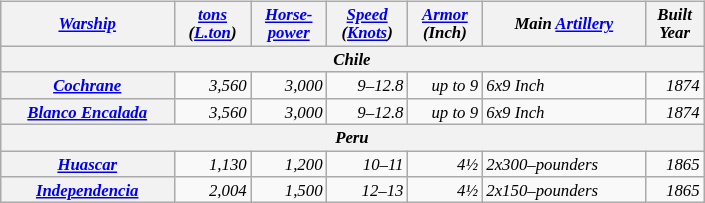<table class="wikitable plainrowheaders floatright" style="float: right; margin-right: 2em; margin-left: 1em; text-align: right; font-style:italic; font-size:70%; width:470px;">
<tr>
<th scope="col"><a href='#'>Warship</a></th>
<th scope="col"><a href='#'>tons</a> <br> (<a href='#'>L.ton</a>)</th>
<th scope="col"><a href='#'>Horse- <br> power</a></th>
<th scope="col"><a href='#'>Speed</a> <br> (<a href='#'>Knots</a>)</th>
<th scope="col"><a href='#'>Armor</a> <br> (Inch)</th>
<th scope="col">Main <a href='#'>Artillery</a></th>
<th scope="col">Built <br> Year</th>
</tr>
<tr>
<th colspan="7">Chile</th>
</tr>
<tr>
<th scope="row"><em><a href='#'>Cochrane</a></em></th>
<td>3,560</td>
<td>3,000</td>
<td>9–12.8</td>
<td>up to 9</td>
<td style="text-align: left;">6x9 Inch</td>
<td>1874</td>
</tr>
<tr>
<th scope="row"><em><a href='#'>Blanco Encalada</a></em></th>
<td>3,560</td>
<td>3,000</td>
<td>9–12.8</td>
<td>up to 9</td>
<td style="text-align: left;">6x9 Inch</td>
<td>1874</td>
</tr>
<tr>
<th colspan="7">Peru</th>
</tr>
<tr>
<th scope="row"><em><a href='#'>Huascar</a></em></th>
<td>1,130</td>
<td>1,200</td>
<td>10–11</td>
<td>4½</td>
<td style="text-align: left;">2x300–pounders</td>
<td>1865</td>
</tr>
<tr>
<th scope="row"><em><a href='#'>Independencia</a></em></th>
<td>2,004</td>
<td>1,500</td>
<td>12–13</td>
<td>4½</td>
<td style="text-align: left;">2x150–pounders</td>
<td>1865</td>
</tr>
</table>
